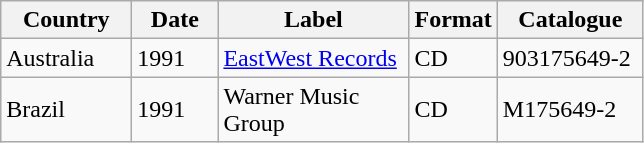<table class="wikitable">
<tr>
<th width="80px">Country</th>
<th width="50px">Date</th>
<th width="120px">Label</th>
<th width="40px">Format</th>
<th width="90px">Catalogue</th>
</tr>
<tr>
<td>Australia</td>
<td>1991</td>
<td><a href='#'>EastWest Records</a></td>
<td>CD</td>
<td>903175649-2</td>
</tr>
<tr>
<td>Brazil</td>
<td>1991</td>
<td>Warner Music Group</td>
<td>CD</td>
<td>M175649-2</td>
</tr>
</table>
